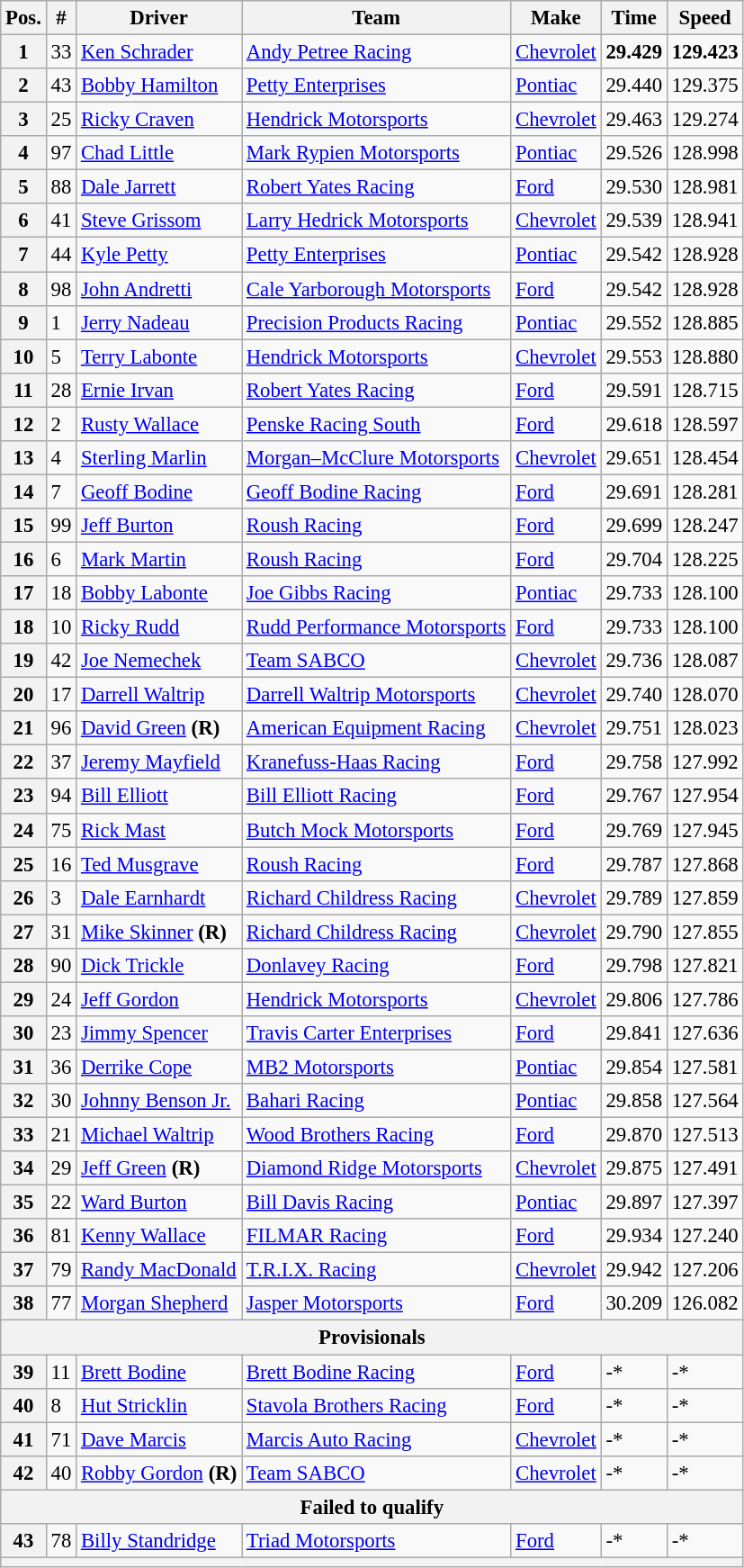<table class="wikitable" style="font-size:95%">
<tr>
<th>Pos.</th>
<th>#</th>
<th>Driver</th>
<th>Team</th>
<th>Make</th>
<th>Time</th>
<th>Speed</th>
</tr>
<tr>
<th>1</th>
<td>33</td>
<td><a href='#'>Ken Schrader</a></td>
<td><a href='#'>Andy Petree Racing</a></td>
<td><a href='#'>Chevrolet</a></td>
<td><strong>29.429</strong></td>
<td><strong>129.423</strong></td>
</tr>
<tr>
<th>2</th>
<td>43</td>
<td><a href='#'>Bobby Hamilton</a></td>
<td><a href='#'>Petty Enterprises</a></td>
<td><a href='#'>Pontiac</a></td>
<td>29.440</td>
<td>129.375</td>
</tr>
<tr>
<th>3</th>
<td>25</td>
<td><a href='#'>Ricky Craven</a></td>
<td><a href='#'>Hendrick Motorsports</a></td>
<td><a href='#'>Chevrolet</a></td>
<td>29.463</td>
<td>129.274</td>
</tr>
<tr>
<th>4</th>
<td>97</td>
<td><a href='#'>Chad Little</a></td>
<td><a href='#'>Mark Rypien Motorsports</a></td>
<td><a href='#'>Pontiac</a></td>
<td>29.526</td>
<td>128.998</td>
</tr>
<tr>
<th>5</th>
<td>88</td>
<td><a href='#'>Dale Jarrett</a></td>
<td><a href='#'>Robert Yates Racing</a></td>
<td><a href='#'>Ford</a></td>
<td>29.530</td>
<td>128.981</td>
</tr>
<tr>
<th>6</th>
<td>41</td>
<td><a href='#'>Steve Grissom</a></td>
<td><a href='#'>Larry Hedrick Motorsports</a></td>
<td><a href='#'>Chevrolet</a></td>
<td>29.539</td>
<td>128.941</td>
</tr>
<tr>
<th>7</th>
<td>44</td>
<td><a href='#'>Kyle Petty</a></td>
<td><a href='#'>Petty Enterprises</a></td>
<td><a href='#'>Pontiac</a></td>
<td>29.542</td>
<td>128.928</td>
</tr>
<tr>
<th>8</th>
<td>98</td>
<td><a href='#'>John Andretti</a></td>
<td><a href='#'>Cale Yarborough Motorsports</a></td>
<td><a href='#'>Ford</a></td>
<td>29.542</td>
<td>128.928</td>
</tr>
<tr>
<th>9</th>
<td>1</td>
<td><a href='#'>Jerry Nadeau</a></td>
<td><a href='#'>Precision Products Racing</a></td>
<td><a href='#'>Pontiac</a></td>
<td>29.552</td>
<td>128.885</td>
</tr>
<tr>
<th>10</th>
<td>5</td>
<td><a href='#'>Terry Labonte</a></td>
<td><a href='#'>Hendrick Motorsports</a></td>
<td><a href='#'>Chevrolet</a></td>
<td>29.553</td>
<td>128.880</td>
</tr>
<tr>
<th>11</th>
<td>28</td>
<td><a href='#'>Ernie Irvan</a></td>
<td><a href='#'>Robert Yates Racing</a></td>
<td><a href='#'>Ford</a></td>
<td>29.591</td>
<td>128.715</td>
</tr>
<tr>
<th>12</th>
<td>2</td>
<td><a href='#'>Rusty Wallace</a></td>
<td><a href='#'>Penske Racing South</a></td>
<td><a href='#'>Ford</a></td>
<td>29.618</td>
<td>128.597</td>
</tr>
<tr>
<th>13</th>
<td>4</td>
<td><a href='#'>Sterling Marlin</a></td>
<td><a href='#'>Morgan–McClure Motorsports</a></td>
<td><a href='#'>Chevrolet</a></td>
<td>29.651</td>
<td>128.454</td>
</tr>
<tr>
<th>14</th>
<td>7</td>
<td><a href='#'>Geoff Bodine</a></td>
<td><a href='#'>Geoff Bodine Racing</a></td>
<td><a href='#'>Ford</a></td>
<td>29.691</td>
<td>128.281</td>
</tr>
<tr>
<th>15</th>
<td>99</td>
<td><a href='#'>Jeff Burton</a></td>
<td><a href='#'>Roush Racing</a></td>
<td><a href='#'>Ford</a></td>
<td>29.699</td>
<td>128.247</td>
</tr>
<tr>
<th>16</th>
<td>6</td>
<td><a href='#'>Mark Martin</a></td>
<td><a href='#'>Roush Racing</a></td>
<td><a href='#'>Ford</a></td>
<td>29.704</td>
<td>128.225</td>
</tr>
<tr>
<th>17</th>
<td>18</td>
<td><a href='#'>Bobby Labonte</a></td>
<td><a href='#'>Joe Gibbs Racing</a></td>
<td><a href='#'>Pontiac</a></td>
<td>29.733</td>
<td>128.100</td>
</tr>
<tr>
<th>18</th>
<td>10</td>
<td><a href='#'>Ricky Rudd</a></td>
<td><a href='#'>Rudd Performance Motorsports</a></td>
<td><a href='#'>Ford</a></td>
<td>29.733</td>
<td>128.100</td>
</tr>
<tr>
<th>19</th>
<td>42</td>
<td><a href='#'>Joe Nemechek</a></td>
<td><a href='#'>Team SABCO</a></td>
<td><a href='#'>Chevrolet</a></td>
<td>29.736</td>
<td>128.087</td>
</tr>
<tr>
<th>20</th>
<td>17</td>
<td><a href='#'>Darrell Waltrip</a></td>
<td><a href='#'>Darrell Waltrip Motorsports</a></td>
<td><a href='#'>Chevrolet</a></td>
<td>29.740</td>
<td>128.070</td>
</tr>
<tr>
<th>21</th>
<td>96</td>
<td><a href='#'>David Green</a> <strong>(R)</strong></td>
<td><a href='#'>American Equipment Racing</a></td>
<td><a href='#'>Chevrolet</a></td>
<td>29.751</td>
<td>128.023</td>
</tr>
<tr>
<th>22</th>
<td>37</td>
<td><a href='#'>Jeremy Mayfield</a></td>
<td><a href='#'>Kranefuss-Haas Racing</a></td>
<td><a href='#'>Ford</a></td>
<td>29.758</td>
<td>127.992</td>
</tr>
<tr>
<th>23</th>
<td>94</td>
<td><a href='#'>Bill Elliott</a></td>
<td><a href='#'>Bill Elliott Racing</a></td>
<td><a href='#'>Ford</a></td>
<td>29.767</td>
<td>127.954</td>
</tr>
<tr>
<th>24</th>
<td>75</td>
<td><a href='#'>Rick Mast</a></td>
<td><a href='#'>Butch Mock Motorsports</a></td>
<td><a href='#'>Ford</a></td>
<td>29.769</td>
<td>127.945</td>
</tr>
<tr>
<th>25</th>
<td>16</td>
<td><a href='#'>Ted Musgrave</a></td>
<td><a href='#'>Roush Racing</a></td>
<td><a href='#'>Ford</a></td>
<td>29.787</td>
<td>127.868</td>
</tr>
<tr>
<th>26</th>
<td>3</td>
<td><a href='#'>Dale Earnhardt</a></td>
<td><a href='#'>Richard Childress Racing</a></td>
<td><a href='#'>Chevrolet</a></td>
<td>29.789</td>
<td>127.859</td>
</tr>
<tr>
<th>27</th>
<td>31</td>
<td><a href='#'>Mike Skinner</a> <strong>(R)</strong></td>
<td><a href='#'>Richard Childress Racing</a></td>
<td><a href='#'>Chevrolet</a></td>
<td>29.790</td>
<td>127.855</td>
</tr>
<tr>
<th>28</th>
<td>90</td>
<td><a href='#'>Dick Trickle</a></td>
<td><a href='#'>Donlavey Racing</a></td>
<td><a href='#'>Ford</a></td>
<td>29.798</td>
<td>127.821</td>
</tr>
<tr>
<th>29</th>
<td>24</td>
<td><a href='#'>Jeff Gordon</a></td>
<td><a href='#'>Hendrick Motorsports</a></td>
<td><a href='#'>Chevrolet</a></td>
<td>29.806</td>
<td>127.786</td>
</tr>
<tr>
<th>30</th>
<td>23</td>
<td><a href='#'>Jimmy Spencer</a></td>
<td><a href='#'>Travis Carter Enterprises</a></td>
<td><a href='#'>Ford</a></td>
<td>29.841</td>
<td>127.636</td>
</tr>
<tr>
<th>31</th>
<td>36</td>
<td><a href='#'>Derrike Cope</a></td>
<td><a href='#'>MB2 Motorsports</a></td>
<td><a href='#'>Pontiac</a></td>
<td>29.854</td>
<td>127.581</td>
</tr>
<tr>
<th>32</th>
<td>30</td>
<td><a href='#'>Johnny Benson Jr.</a></td>
<td><a href='#'>Bahari Racing</a></td>
<td><a href='#'>Pontiac</a></td>
<td>29.858</td>
<td>127.564</td>
</tr>
<tr>
<th>33</th>
<td>21</td>
<td><a href='#'>Michael Waltrip</a></td>
<td><a href='#'>Wood Brothers Racing</a></td>
<td><a href='#'>Ford</a></td>
<td>29.870</td>
<td>127.513</td>
</tr>
<tr>
<th>34</th>
<td>29</td>
<td><a href='#'>Jeff Green</a> <strong>(R)</strong></td>
<td><a href='#'>Diamond Ridge Motorsports</a></td>
<td><a href='#'>Chevrolet</a></td>
<td>29.875</td>
<td>127.491</td>
</tr>
<tr>
<th>35</th>
<td>22</td>
<td><a href='#'>Ward Burton</a></td>
<td><a href='#'>Bill Davis Racing</a></td>
<td><a href='#'>Pontiac</a></td>
<td>29.897</td>
<td>127.397</td>
</tr>
<tr>
<th>36</th>
<td>81</td>
<td><a href='#'>Kenny Wallace</a></td>
<td><a href='#'>FILMAR Racing</a></td>
<td><a href='#'>Ford</a></td>
<td>29.934</td>
<td>127.240</td>
</tr>
<tr>
<th>37</th>
<td>79</td>
<td><a href='#'>Randy MacDonald</a></td>
<td><a href='#'>T.R.I.X. Racing</a></td>
<td><a href='#'>Chevrolet</a></td>
<td>29.942</td>
<td>127.206</td>
</tr>
<tr>
<th>38</th>
<td>77</td>
<td><a href='#'>Morgan Shepherd</a></td>
<td><a href='#'>Jasper Motorsports</a></td>
<td><a href='#'>Ford</a></td>
<td>30.209</td>
<td>126.082</td>
</tr>
<tr>
<th colspan="7">Provisionals</th>
</tr>
<tr>
<th>39</th>
<td>11</td>
<td><a href='#'>Brett Bodine</a></td>
<td><a href='#'>Brett Bodine Racing</a></td>
<td><a href='#'>Ford</a></td>
<td>-*</td>
<td>-*</td>
</tr>
<tr>
<th>40</th>
<td>8</td>
<td><a href='#'>Hut Stricklin</a></td>
<td><a href='#'>Stavola Brothers Racing</a></td>
<td><a href='#'>Ford</a></td>
<td>-*</td>
<td>-*</td>
</tr>
<tr>
<th>41</th>
<td>71</td>
<td><a href='#'>Dave Marcis</a></td>
<td><a href='#'>Marcis Auto Racing</a></td>
<td><a href='#'>Chevrolet</a></td>
<td>-*</td>
<td>-*</td>
</tr>
<tr>
<th>42</th>
<td>40</td>
<td><a href='#'>Robby Gordon</a> <strong>(R)</strong></td>
<td><a href='#'>Team SABCO</a></td>
<td><a href='#'>Chevrolet</a></td>
<td>-*</td>
<td>-*</td>
</tr>
<tr>
<th colspan="7">Failed to qualify</th>
</tr>
<tr>
<th>43</th>
<td>78</td>
<td><a href='#'>Billy Standridge</a></td>
<td><a href='#'>Triad Motorsports</a></td>
<td><a href='#'>Ford</a></td>
<td>-*</td>
<td>-*</td>
</tr>
<tr>
<th colspan="7"></th>
</tr>
</table>
